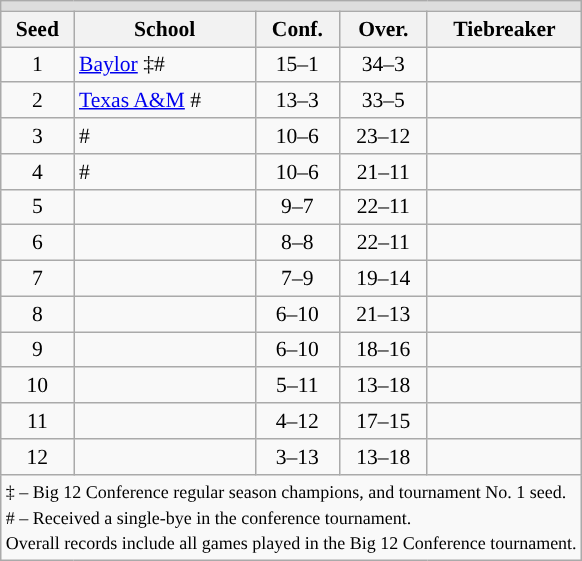<table class="wikitable" style="white-space:nowrap; font-size:90%;text-align:center">
<tr>
<td colspan="10" style="text-align:center; background:#DDDDDD; font:#000000"><strong></strong></td>
</tr>
<tr bgcolor="#efefef">
<th>Seed</th>
<th>School</th>
<th>Conf.</th>
<th>Over.</th>
<th>Tiebreaker</th>
</tr>
<tr>
<td>1</td>
<td align=left><a href='#'>Baylor</a> ‡#</td>
<td>15–1</td>
<td>34–3</td>
<td></td>
</tr>
<tr>
<td>2</td>
<td align=left><a href='#'>Texas A&M</a> #</td>
<td>13–3</td>
<td>33–5</td>
<td></td>
</tr>
<tr>
<td>3</td>
<td align=left> #</td>
<td>10–6</td>
<td>23–12</td>
<td></td>
</tr>
<tr>
<td>4</td>
<td align=left> #</td>
<td>10–6</td>
<td>21–11</td>
<td></td>
</tr>
<tr>
<td>5</td>
<td align=left></td>
<td>9–7</td>
<td>22–11</td>
<td></td>
</tr>
<tr>
<td>6</td>
<td align=left></td>
<td>8–8</td>
<td>22–11</td>
<td></td>
</tr>
<tr>
<td>7</td>
<td align=left></td>
<td>7–9</td>
<td>19–14</td>
<td></td>
</tr>
<tr>
<td>8</td>
<td align=left></td>
<td>6–10</td>
<td>21–13</td>
<td></td>
</tr>
<tr>
<td>9</td>
<td align=left></td>
<td>6–10</td>
<td>18–16</td>
<td></td>
</tr>
<tr>
<td>10</td>
<td align=left></td>
<td>5–11</td>
<td>13–18</td>
<td></td>
</tr>
<tr>
<td>11</td>
<td align=left></td>
<td>4–12</td>
<td>17–15</td>
<td></td>
</tr>
<tr>
<td>12</td>
<td align=left></td>
<td>3–13</td>
<td>13–18</td>
<td></td>
</tr>
<tr>
<td colspan="10" style="text-align:left;"><small>‡ – Big 12 Conference regular season champions, and tournament No. 1 seed.<br># – Received a single-bye in the conference tournament.<br>Overall records include all games played in the Big 12 Conference tournament.</small></td>
</tr>
</table>
